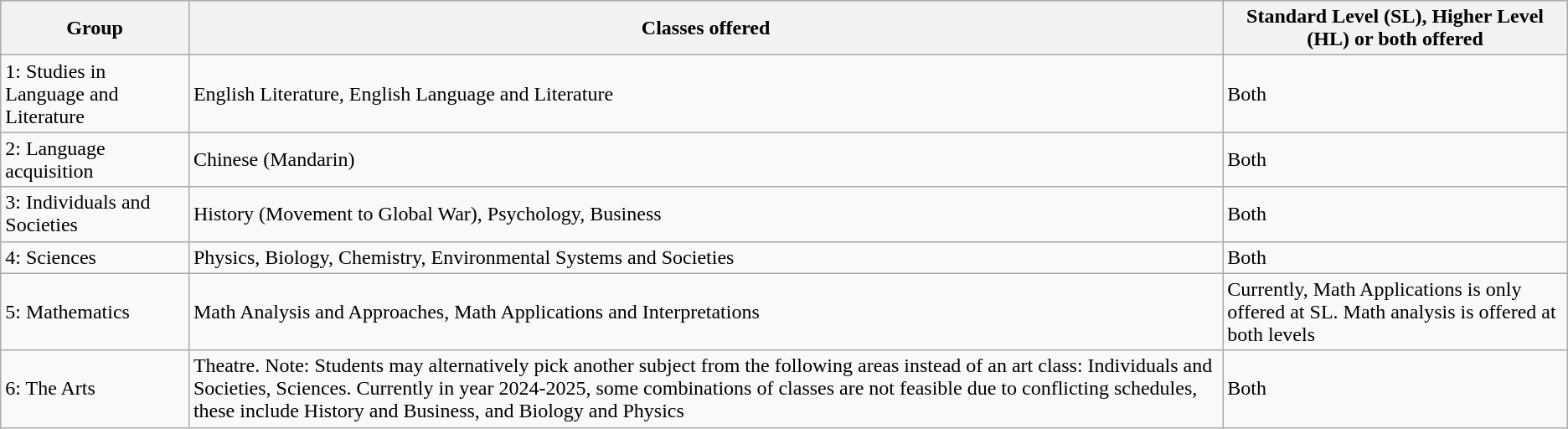<table class="wikitable">
<tr>
<th>Group</th>
<th>Classes offered</th>
<th>Standard Level (SL), Higher Level (HL) or both offered</th>
</tr>
<tr>
<td>1: Studies in Language and Literature</td>
<td>English Literature, English Language and Literature</td>
<td>Both</td>
</tr>
<tr>
<td>2: Language acquisition</td>
<td>Chinese (Mandarin)</td>
<td>Both</td>
</tr>
<tr>
<td>3: Individuals and Societies</td>
<td>History (Movement to Global War), Psychology, Business</td>
<td>Both</td>
</tr>
<tr>
<td>4: Sciences</td>
<td>Physics, Biology, Chemistry, Environmental Systems and Societies</td>
<td>Both</td>
</tr>
<tr>
<td>5: Mathematics</td>
<td>Math Analysis and Approaches, Math Applications and Interpretations</td>
<td>Currently, Math Applications is only offered at SL. Math analysis is offered at both levels</td>
</tr>
<tr>
<td>6: The Arts</td>
<td>Theatre. Note: Students may alternatively pick another subject from the following areas instead of an art class: Individuals and Societies, Sciences. Currently in year 2024-2025, some combinations of classes are not feasible due to conflicting schedules, these include History and Business, and Biology and Physics</td>
<td>Both</td>
</tr>
</table>
